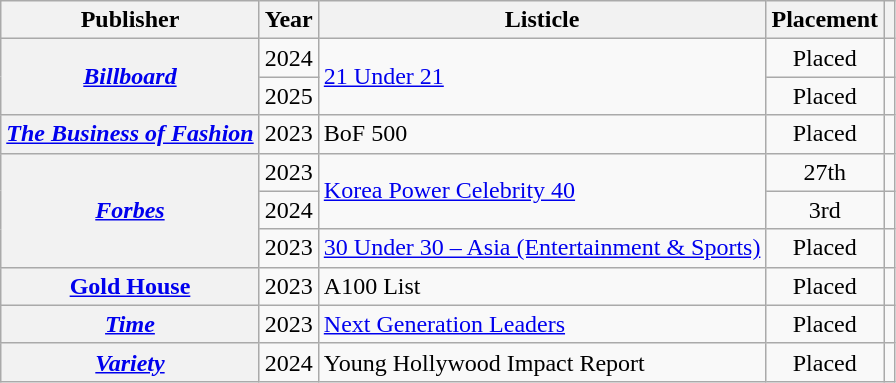<table class="wikitable plainrowheaders sortable" style="text-align:center">
<tr>
<th scope="col">Publisher</th>
<th scope="col">Year</th>
<th scope="col">Listicle</th>
<th scope="col">Placement</th>
<th scope="col" class="unsortable"></th>
</tr>
<tr>
<th scope="row" rowspan="2"><em><a href='#'>Billboard</a></em></th>
<td>2024</td>
<td rowspan="2" style="text-align:left"><a href='#'>21 Under 21</a></td>
<td>Placed</td>
<td></td>
</tr>
<tr>
<td>2025</td>
<td>Placed</td>
<td></td>
</tr>
<tr>
<th scope="row"><em><a href='#'>The Business of Fashion</a></em></th>
<td>2023</td>
<td style="text-align:left">BoF 500</td>
<td>Placed</td>
<td></td>
</tr>
<tr>
<th scope="row" rowspan="3"><em><a href='#'>Forbes</a></em></th>
<td>2023</td>
<td style="text-align:left" rowspan="2"><a href='#'>Korea Power Celebrity 40</a></td>
<td>27th</td>
<td></td>
</tr>
<tr>
<td>2024</td>
<td>3rd</td>
<td></td>
</tr>
<tr>
<td>2023</td>
<td style="text-align:left"><a href='#'>30 Under 30 – Asia (Entertainment & Sports)</a></td>
<td>Placed</td>
<td></td>
</tr>
<tr>
<th scope="row"><a href='#'>Gold House</a></th>
<td>2023</td>
<td style="text-align:left">A100 List</td>
<td>Placed</td>
<td></td>
</tr>
<tr>
<th scope="row"><em><a href='#'>Time</a></em></th>
<td>2023</td>
<td style="text-align:left"><a href='#'>Next Generation Leaders</a></td>
<td>Placed</td>
<td></td>
</tr>
<tr>
<th scope="row"><em><a href='#'>Variety</a></em></th>
<td>2024</td>
<td style="text-align:left">Young Hollywood Impact Report</td>
<td>Placed</td>
<td></td>
</tr>
</table>
